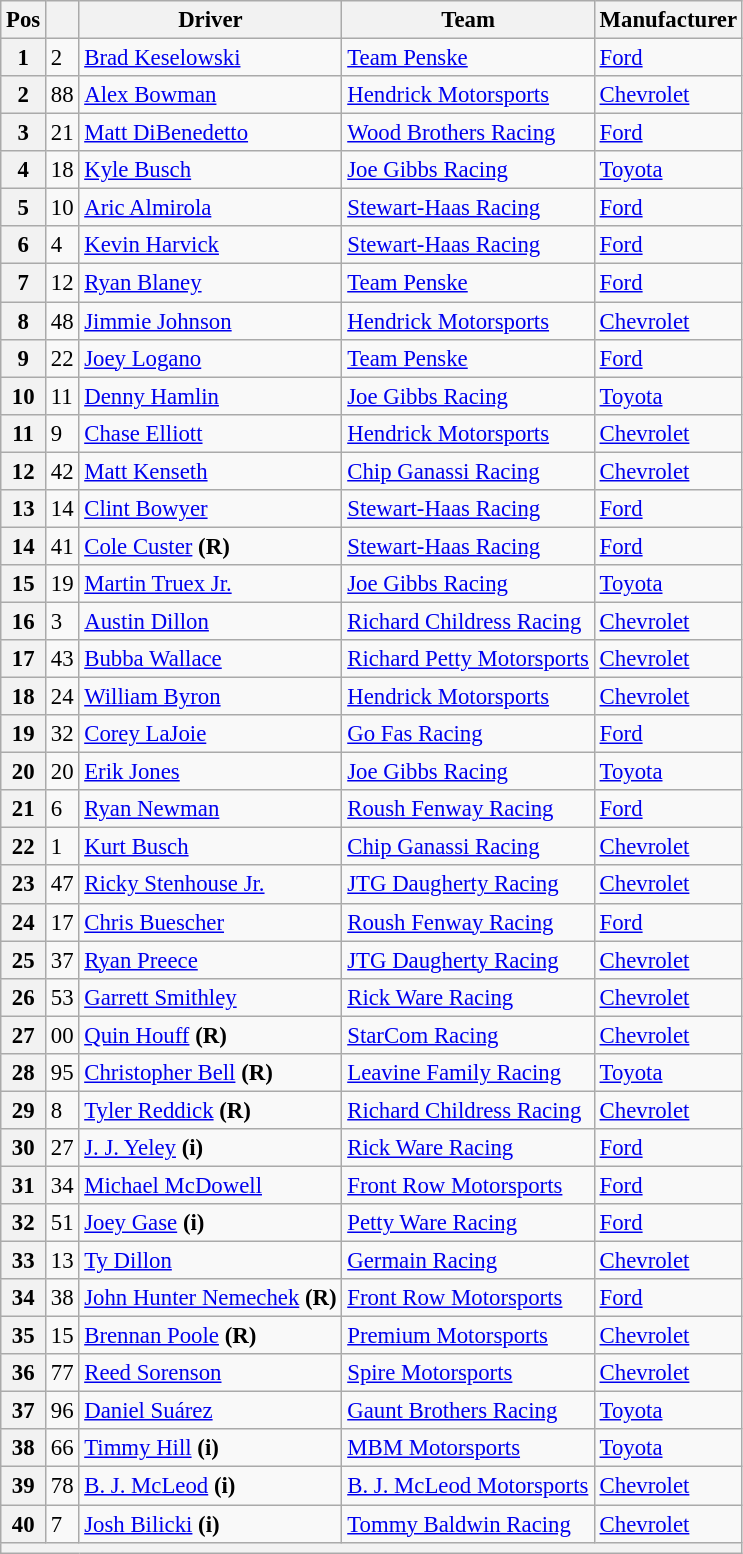<table class="wikitable" style="font-size:95%">
<tr>
<th>Pos</th>
<th></th>
<th>Driver</th>
<th>Team</th>
<th>Manufacturer</th>
</tr>
<tr>
<th>1</th>
<td>2</td>
<td><a href='#'>Brad Keselowski</a></td>
<td><a href='#'>Team Penske</a></td>
<td><a href='#'>Ford</a></td>
</tr>
<tr>
<th>2</th>
<td>88</td>
<td><a href='#'>Alex Bowman</a></td>
<td><a href='#'>Hendrick Motorsports</a></td>
<td><a href='#'>Chevrolet</a></td>
</tr>
<tr>
<th>3</th>
<td>21</td>
<td><a href='#'>Matt DiBenedetto</a></td>
<td><a href='#'>Wood Brothers Racing</a></td>
<td><a href='#'>Ford</a></td>
</tr>
<tr>
<th>4</th>
<td>18</td>
<td><a href='#'>Kyle Busch</a></td>
<td><a href='#'>Joe Gibbs Racing</a></td>
<td><a href='#'>Toyota</a></td>
</tr>
<tr>
<th>5</th>
<td>10</td>
<td><a href='#'>Aric Almirola</a></td>
<td><a href='#'>Stewart-Haas Racing</a></td>
<td><a href='#'>Ford</a></td>
</tr>
<tr>
<th>6</th>
<td>4</td>
<td><a href='#'>Kevin Harvick</a></td>
<td><a href='#'>Stewart-Haas Racing</a></td>
<td><a href='#'>Ford</a></td>
</tr>
<tr>
<th>7</th>
<td>12</td>
<td><a href='#'>Ryan Blaney</a></td>
<td><a href='#'>Team Penske</a></td>
<td><a href='#'>Ford</a></td>
</tr>
<tr>
<th>8</th>
<td>48</td>
<td><a href='#'>Jimmie Johnson</a></td>
<td><a href='#'>Hendrick Motorsports</a></td>
<td><a href='#'>Chevrolet</a></td>
</tr>
<tr>
<th>9</th>
<td>22</td>
<td><a href='#'>Joey Logano</a></td>
<td><a href='#'>Team Penske</a></td>
<td><a href='#'>Ford</a></td>
</tr>
<tr>
<th>10</th>
<td>11</td>
<td><a href='#'>Denny Hamlin</a></td>
<td><a href='#'>Joe Gibbs Racing</a></td>
<td><a href='#'>Toyota</a></td>
</tr>
<tr>
<th>11</th>
<td>9</td>
<td><a href='#'>Chase Elliott</a></td>
<td><a href='#'>Hendrick Motorsports</a></td>
<td><a href='#'>Chevrolet</a></td>
</tr>
<tr>
<th>12</th>
<td>42</td>
<td><a href='#'>Matt Kenseth</a></td>
<td><a href='#'>Chip Ganassi Racing</a></td>
<td><a href='#'>Chevrolet</a></td>
</tr>
<tr>
<th>13</th>
<td>14</td>
<td><a href='#'>Clint Bowyer</a></td>
<td><a href='#'>Stewart-Haas Racing</a></td>
<td><a href='#'>Ford</a></td>
</tr>
<tr>
<th>14</th>
<td>41</td>
<td><a href='#'>Cole Custer</a> <strong>(R)</strong></td>
<td><a href='#'>Stewart-Haas Racing</a></td>
<td><a href='#'>Ford</a></td>
</tr>
<tr>
<th>15</th>
<td>19</td>
<td><a href='#'>Martin Truex Jr.</a></td>
<td><a href='#'>Joe Gibbs Racing</a></td>
<td><a href='#'>Toyota</a></td>
</tr>
<tr>
<th>16</th>
<td>3</td>
<td><a href='#'>Austin Dillon</a></td>
<td><a href='#'>Richard Childress Racing</a></td>
<td><a href='#'>Chevrolet</a></td>
</tr>
<tr>
<th>17</th>
<td>43</td>
<td><a href='#'>Bubba Wallace</a></td>
<td><a href='#'>Richard Petty Motorsports</a></td>
<td><a href='#'>Chevrolet</a></td>
</tr>
<tr>
<th>18</th>
<td>24</td>
<td><a href='#'>William Byron</a></td>
<td><a href='#'>Hendrick Motorsports</a></td>
<td><a href='#'>Chevrolet</a></td>
</tr>
<tr>
<th>19</th>
<td>32</td>
<td><a href='#'>Corey LaJoie</a></td>
<td><a href='#'>Go Fas Racing</a></td>
<td><a href='#'>Ford</a></td>
</tr>
<tr>
<th>20</th>
<td>20</td>
<td><a href='#'>Erik Jones</a></td>
<td><a href='#'>Joe Gibbs Racing</a></td>
<td><a href='#'>Toyota</a></td>
</tr>
<tr>
<th>21</th>
<td>6</td>
<td><a href='#'>Ryan Newman</a></td>
<td><a href='#'>Roush Fenway Racing</a></td>
<td><a href='#'>Ford</a></td>
</tr>
<tr>
<th>22</th>
<td>1</td>
<td><a href='#'>Kurt Busch</a></td>
<td><a href='#'>Chip Ganassi Racing</a></td>
<td><a href='#'>Chevrolet</a></td>
</tr>
<tr>
<th>23</th>
<td>47</td>
<td><a href='#'>Ricky Stenhouse Jr.</a></td>
<td><a href='#'>JTG Daugherty Racing</a></td>
<td><a href='#'>Chevrolet</a></td>
</tr>
<tr>
<th>24</th>
<td>17</td>
<td><a href='#'>Chris Buescher</a></td>
<td><a href='#'>Roush Fenway Racing</a></td>
<td><a href='#'>Ford</a></td>
</tr>
<tr>
<th>25</th>
<td>37</td>
<td><a href='#'>Ryan Preece</a></td>
<td><a href='#'>JTG Daugherty Racing</a></td>
<td><a href='#'>Chevrolet</a></td>
</tr>
<tr>
<th>26</th>
<td>53</td>
<td><a href='#'>Garrett Smithley</a></td>
<td><a href='#'>Rick Ware Racing</a></td>
<td><a href='#'>Chevrolet</a></td>
</tr>
<tr>
<th>27</th>
<td>00</td>
<td><a href='#'>Quin Houff</a> <strong>(R)</strong></td>
<td><a href='#'>StarCom Racing</a></td>
<td><a href='#'>Chevrolet</a></td>
</tr>
<tr>
<th>28</th>
<td>95</td>
<td><a href='#'>Christopher Bell</a> <strong>(R)</strong></td>
<td><a href='#'>Leavine Family Racing</a></td>
<td><a href='#'>Toyota</a></td>
</tr>
<tr>
<th>29</th>
<td>8</td>
<td><a href='#'>Tyler Reddick</a> <strong>(R)</strong></td>
<td><a href='#'>Richard Childress Racing</a></td>
<td><a href='#'>Chevrolet</a></td>
</tr>
<tr>
<th>30</th>
<td>27</td>
<td><a href='#'>J. J. Yeley</a> <strong>(i)</strong></td>
<td><a href='#'>Rick Ware Racing</a></td>
<td><a href='#'>Ford</a></td>
</tr>
<tr>
<th>31</th>
<td>34</td>
<td><a href='#'>Michael McDowell</a></td>
<td><a href='#'>Front Row Motorsports</a></td>
<td><a href='#'>Ford</a></td>
</tr>
<tr>
<th>32</th>
<td>51</td>
<td><a href='#'>Joey Gase</a> <strong>(i)</strong></td>
<td><a href='#'>Petty Ware Racing</a></td>
<td><a href='#'>Ford</a></td>
</tr>
<tr>
<th>33</th>
<td>13</td>
<td><a href='#'>Ty Dillon</a></td>
<td><a href='#'>Germain Racing</a></td>
<td><a href='#'>Chevrolet</a></td>
</tr>
<tr>
<th>34</th>
<td>38</td>
<td><a href='#'>John Hunter Nemechek</a> <strong>(R)</strong></td>
<td><a href='#'>Front Row Motorsports</a></td>
<td><a href='#'>Ford</a></td>
</tr>
<tr>
<th>35</th>
<td>15</td>
<td><a href='#'>Brennan Poole</a> <strong>(R)</strong></td>
<td><a href='#'>Premium Motorsports</a></td>
<td><a href='#'>Chevrolet</a></td>
</tr>
<tr>
<th>36</th>
<td>77</td>
<td><a href='#'>Reed Sorenson</a></td>
<td><a href='#'>Spire Motorsports</a></td>
<td><a href='#'>Chevrolet</a></td>
</tr>
<tr>
<th>37</th>
<td>96</td>
<td><a href='#'>Daniel Suárez</a></td>
<td><a href='#'>Gaunt Brothers Racing</a></td>
<td><a href='#'>Toyota</a></td>
</tr>
<tr>
<th>38</th>
<td>66</td>
<td><a href='#'>Timmy Hill</a> <strong>(i)</strong></td>
<td><a href='#'>MBM Motorsports</a></td>
<td><a href='#'>Toyota</a></td>
</tr>
<tr>
<th>39</th>
<td>78</td>
<td><a href='#'>B. J. McLeod</a> <strong>(i)</strong></td>
<td><a href='#'>B. J. McLeod Motorsports</a></td>
<td><a href='#'>Chevrolet</a></td>
</tr>
<tr>
<th>40</th>
<td>7</td>
<td><a href='#'>Josh Bilicki</a> <strong>(i)</strong></td>
<td><a href='#'>Tommy Baldwin Racing</a></td>
<td><a href='#'>Chevrolet</a></td>
</tr>
<tr>
<th colspan="7"></th>
</tr>
</table>
